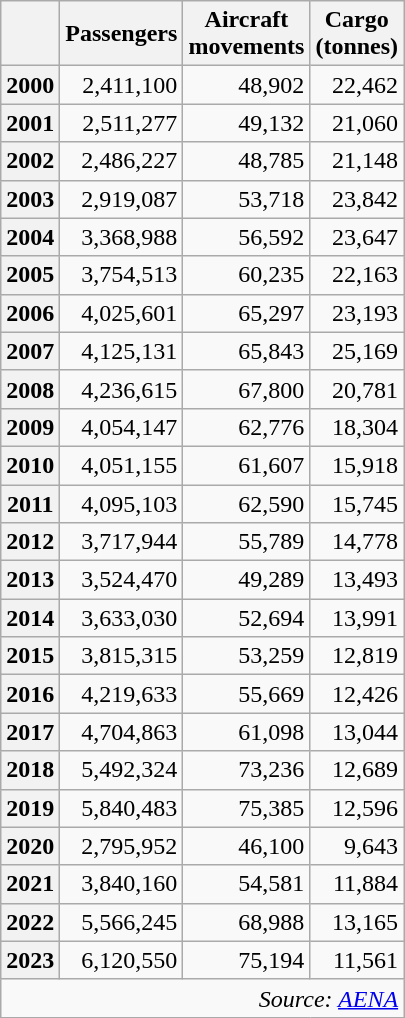<table class="wikitable" style="text-align: right; width:250px;" align="center">
<tr>
<th style="width:75px"></th>
<th style="width:100px">Passengers</th>
<th style="width:100px">Aircraft movements</th>
<th style="width:100px">Cargo (tonnes)</th>
</tr>
<tr>
<th>2000</th>
<td>2,411,100</td>
<td>48,902</td>
<td>22,462</td>
</tr>
<tr>
<th>2001</th>
<td>2,511,277</td>
<td>49,132</td>
<td>21,060</td>
</tr>
<tr>
<th>2002</th>
<td>2,486,227</td>
<td>48,785</td>
<td>21,148</td>
</tr>
<tr>
<th>2003</th>
<td>2,919,087</td>
<td>53,718</td>
<td>23,842</td>
</tr>
<tr>
<th>2004</th>
<td>3,368,988</td>
<td>56,592</td>
<td>23,647</td>
</tr>
<tr>
<th>2005</th>
<td>3,754,513</td>
<td>60,235</td>
<td>22,163</td>
</tr>
<tr>
<th>2006</th>
<td>4,025,601</td>
<td>65,297</td>
<td>23,193</td>
</tr>
<tr>
<th>2007</th>
<td>4,125,131</td>
<td>65,843</td>
<td>25,169</td>
</tr>
<tr>
<th>2008</th>
<td>4,236,615</td>
<td>67,800</td>
<td>20,781</td>
</tr>
<tr>
<th>2009</th>
<td>4,054,147</td>
<td>62,776</td>
<td>18,304</td>
</tr>
<tr>
<th>2010</th>
<td>4,051,155</td>
<td>61,607</td>
<td>15,918</td>
</tr>
<tr>
<th>2011</th>
<td>4,095,103</td>
<td>62,590</td>
<td>15,745</td>
</tr>
<tr>
<th>2012</th>
<td>3,717,944</td>
<td>55,789</td>
<td>14,778</td>
</tr>
<tr>
<th>2013</th>
<td>3,524,470</td>
<td>49,289</td>
<td>13,493</td>
</tr>
<tr>
<th>2014</th>
<td>3,633,030</td>
<td>52,694</td>
<td>13,991</td>
</tr>
<tr>
<th>2015</th>
<td>3,815,315</td>
<td>53,259</td>
<td>12,819</td>
</tr>
<tr>
<th>2016</th>
<td>4,219,633</td>
<td>55,669</td>
<td>12,426</td>
</tr>
<tr>
<th>2017</th>
<td>4,704,863</td>
<td>61,098</td>
<td>13,044</td>
</tr>
<tr>
<th>2018</th>
<td>5,492,324</td>
<td>73,236</td>
<td>12,689</td>
</tr>
<tr>
<th>2019</th>
<td>5,840,483</td>
<td>75,385</td>
<td>12,596</td>
</tr>
<tr>
<th>2020</th>
<td>2,795,952</td>
<td>46,100</td>
<td>9,643</td>
</tr>
<tr>
<th>2021</th>
<td>3,840,160</td>
<td>54,581</td>
<td>11,884</td>
</tr>
<tr>
<th>2022</th>
<td>5,566,245</td>
<td>68,988</td>
<td>13,165</td>
</tr>
<tr>
<th>2023</th>
<td>6,120,550</td>
<td>75,194</td>
<td>11,561</td>
</tr>
<tr>
<td colspan=4 align="right"><em>Source: <a href='#'>AENA</a></em></td>
</tr>
</table>
